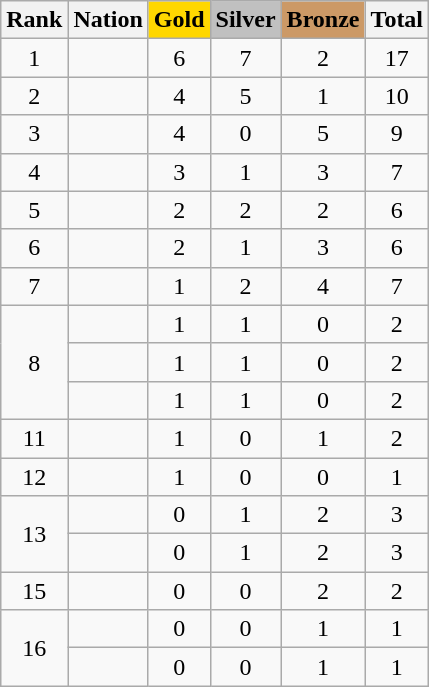<table class="wikitable sortable" style="text-align:center">
<tr>
<th>Rank</th>
<th>Nation</th>
<th style="background-color:gold">Gold</th>
<th style="background-color:silver">Silver</th>
<th style="background-color:#cc9966">Bronze</th>
<th>Total</th>
</tr>
<tr>
<td>1</td>
<td align=left></td>
<td>6</td>
<td>7</td>
<td>2</td>
<td>17</td>
</tr>
<tr>
<td>2</td>
<td align=left></td>
<td>4</td>
<td>5</td>
<td>1</td>
<td>10</td>
</tr>
<tr>
<td>3</td>
<td align=left></td>
<td>4</td>
<td>0</td>
<td>5</td>
<td>9</td>
</tr>
<tr>
<td>4</td>
<td align=left></td>
<td>3</td>
<td>1</td>
<td>3</td>
<td>7</td>
</tr>
<tr>
<td>5</td>
<td align=left></td>
<td>2</td>
<td>2</td>
<td>2</td>
<td>6</td>
</tr>
<tr>
<td>6</td>
<td align=left></td>
<td>2</td>
<td>1</td>
<td>3</td>
<td>6</td>
</tr>
<tr>
<td>7</td>
<td align=left></td>
<td>1</td>
<td>2</td>
<td>4</td>
<td>7</td>
</tr>
<tr>
<td rowspan=3>8</td>
<td align=left></td>
<td>1</td>
<td>1</td>
<td>0</td>
<td>2</td>
</tr>
<tr>
<td align=left></td>
<td>1</td>
<td>1</td>
<td>0</td>
<td>2</td>
</tr>
<tr>
<td align=left></td>
<td>1</td>
<td>1</td>
<td>0</td>
<td>2</td>
</tr>
<tr>
<td>11</td>
<td align=left></td>
<td>1</td>
<td>0</td>
<td>1</td>
<td>2</td>
</tr>
<tr>
<td>12</td>
<td align=left></td>
<td>1</td>
<td>0</td>
<td>0</td>
<td>1</td>
</tr>
<tr>
<td rowspan=2>13</td>
<td align=left></td>
<td>0</td>
<td>1</td>
<td>2</td>
<td>3</td>
</tr>
<tr>
<td align=left></td>
<td>0</td>
<td>1</td>
<td>2</td>
<td>3</td>
</tr>
<tr>
<td>15</td>
<td align=left></td>
<td>0</td>
<td>0</td>
<td>2</td>
<td>2</td>
</tr>
<tr>
<td rowspan=2>16</td>
<td align=left></td>
<td>0</td>
<td>0</td>
<td>1</td>
<td>1</td>
</tr>
<tr>
<td align=left></td>
<td>0</td>
<td>0</td>
<td>1</td>
<td>1</td>
</tr>
</table>
